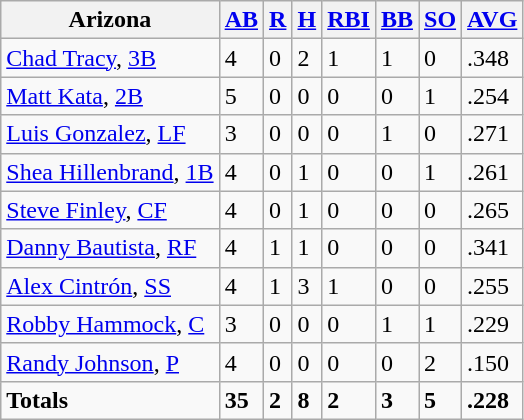<table class="wikitable sortable" border="2">
<tr>
<th>Arizona</th>
<th><a href='#'>AB</a></th>
<th><a href='#'>R</a></th>
<th><a href='#'>H</a></th>
<th><a href='#'>RBI</a></th>
<th><a href='#'>BB</a></th>
<th><a href='#'>SO</a></th>
<th><a href='#'>AVG</a></th>
</tr>
<tr>
<td><a href='#'>Chad Tracy</a>, <a href='#'>3B</a></td>
<td>4</td>
<td>0</td>
<td>2</td>
<td>1</td>
<td>1</td>
<td>0</td>
<td>.348</td>
</tr>
<tr>
<td><a href='#'>Matt Kata</a>, <a href='#'>2B</a></td>
<td>5</td>
<td>0</td>
<td>0</td>
<td>0</td>
<td>0</td>
<td>1</td>
<td>.254</td>
</tr>
<tr>
<td><a href='#'>Luis Gonzalez</a>, <a href='#'>LF</a></td>
<td>3</td>
<td>0</td>
<td>0</td>
<td>0</td>
<td>1</td>
<td>0</td>
<td>.271</td>
</tr>
<tr>
<td><a href='#'>Shea Hillenbrand</a>, <a href='#'>1B</a></td>
<td>4</td>
<td>0</td>
<td>1</td>
<td>0</td>
<td>0</td>
<td>1</td>
<td>.261</td>
</tr>
<tr>
<td><a href='#'>Steve Finley</a>, <a href='#'>CF</a></td>
<td>4</td>
<td>0</td>
<td>1</td>
<td>0</td>
<td>0</td>
<td>0</td>
<td>.265</td>
</tr>
<tr>
<td><a href='#'>Danny Bautista</a>, <a href='#'>RF</a></td>
<td>4</td>
<td>1</td>
<td>1</td>
<td>0</td>
<td>0</td>
<td>0</td>
<td>.341</td>
</tr>
<tr>
<td><a href='#'>Alex Cintrón</a>, <a href='#'>SS</a></td>
<td>4</td>
<td>1</td>
<td>3</td>
<td>1</td>
<td>0</td>
<td>0</td>
<td>.255</td>
</tr>
<tr>
<td><a href='#'>Robby Hammock</a>, <a href='#'>C</a></td>
<td>3</td>
<td>0</td>
<td>0</td>
<td>0</td>
<td>1</td>
<td>1</td>
<td>.229</td>
</tr>
<tr>
<td><a href='#'>Randy Johnson</a>, <a href='#'>P</a></td>
<td>4</td>
<td>0</td>
<td>0</td>
<td>0</td>
<td>0</td>
<td>2</td>
<td>.150</td>
</tr>
<tr class="sortbottom">
<td><strong>Totals</strong></td>
<td><strong>35</strong></td>
<td><strong>2</strong></td>
<td><strong>8</strong></td>
<td><strong>2</strong></td>
<td><strong>3</strong></td>
<td><strong>5</strong></td>
<td><strong>.228</strong></td>
</tr>
</table>
